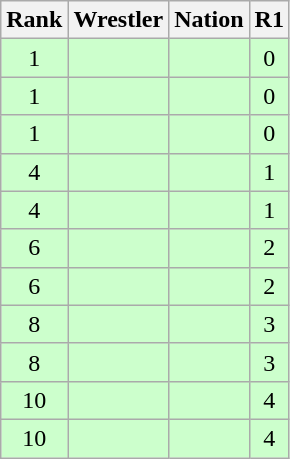<table class="wikitable sortable" style="text-align:center;">
<tr>
<th>Rank</th>
<th>Wrestler</th>
<th>Nation</th>
<th>R1</th>
</tr>
<tr style="background:#cfc;">
<td>1</td>
<td align=left></td>
<td align=left></td>
<td>0</td>
</tr>
<tr style="background:#cfc;">
<td>1</td>
<td align=left></td>
<td align=left></td>
<td>0</td>
</tr>
<tr style="background:#cfc;">
<td>1</td>
<td align=left></td>
<td align=left></td>
<td>0</td>
</tr>
<tr style="background:#cfc;">
<td>4</td>
<td align=left></td>
<td align=left></td>
<td>1</td>
</tr>
<tr style="background:#cfc;">
<td>4</td>
<td align=left></td>
<td align=left></td>
<td>1</td>
</tr>
<tr style="background:#cfc;">
<td>6</td>
<td align=left></td>
<td align=left></td>
<td>2</td>
</tr>
<tr style="background:#cfc;">
<td>6</td>
<td align=left></td>
<td align=left></td>
<td>2</td>
</tr>
<tr style="background:#cfc;">
<td>8</td>
<td align=left></td>
<td align=left></td>
<td>3</td>
</tr>
<tr style="background:#cfc;">
<td>8</td>
<td align=left></td>
<td align=left></td>
<td>3</td>
</tr>
<tr style="background:#cfc;">
<td>10</td>
<td align=left></td>
<td align=left></td>
<td>4</td>
</tr>
<tr style="background:#cfc;">
<td>10</td>
<td align=left></td>
<td align=left></td>
<td>4</td>
</tr>
</table>
